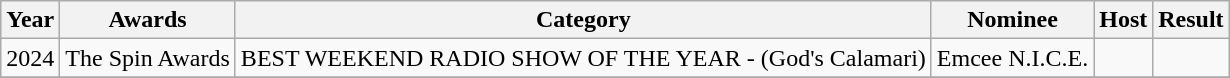<table class="wikitable">
<tr>
<th>Year</th>
<th>Awards</th>
<th>Category</th>
<th>Nominee</th>
<th>Host</th>
<th>Result</th>
</tr>
<tr>
<td>2024</td>
<td>The Spin Awards</td>
<td>BEST WEEKEND RADIO SHOW OF THE YEAR - (God's Calamari)</td>
<td>Emcee N.I.C.E.</td>
<td></td>
<td></td>
</tr>
<tr>
</tr>
</table>
